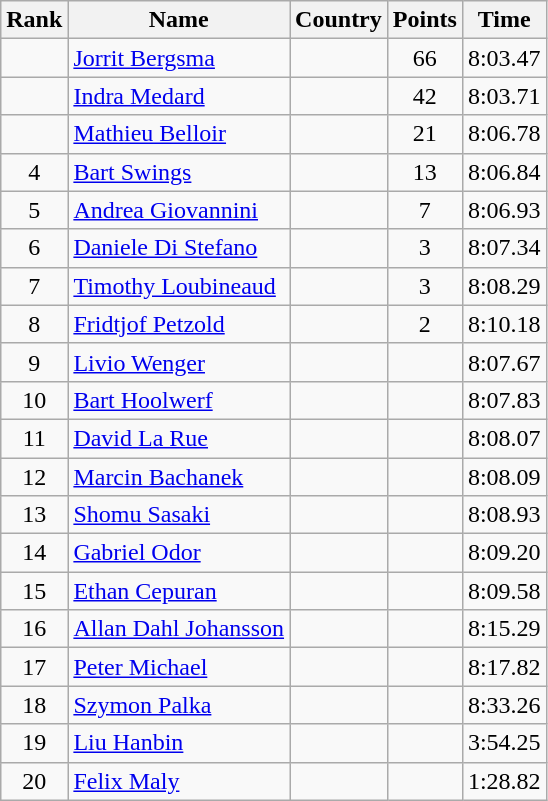<table class="wikitable sortable" style="text-align:center">
<tr>
<th>Rank</th>
<th>Name</th>
<th>Country</th>
<th>Points</th>
<th>Time</th>
</tr>
<tr>
<td></td>
<td align=left><a href='#'>Jorrit Bergsma</a></td>
<td align=left></td>
<td>66</td>
<td>8:03.47</td>
</tr>
<tr>
<td></td>
<td align=left><a href='#'>Indra Medard</a></td>
<td align=left></td>
<td>42</td>
<td>8:03.71</td>
</tr>
<tr>
<td></td>
<td align=left><a href='#'>Mathieu Belloir</a></td>
<td align=left></td>
<td>21</td>
<td>8:06.78</td>
</tr>
<tr>
<td>4</td>
<td align=left><a href='#'>Bart Swings</a></td>
<td align=left></td>
<td>13</td>
<td>8:06.84</td>
</tr>
<tr>
<td>5</td>
<td align=left><a href='#'>Andrea Giovannini</a></td>
<td align=left></td>
<td>7</td>
<td>8:06.93</td>
</tr>
<tr>
<td>6</td>
<td align=left><a href='#'>Daniele Di Stefano</a></td>
<td align=left></td>
<td>3</td>
<td>8:07.34</td>
</tr>
<tr>
<td>7</td>
<td align=left><a href='#'>Timothy Loubineaud</a></td>
<td align=left></td>
<td>3</td>
<td>8:08.29</td>
</tr>
<tr>
<td>8</td>
<td align=left><a href='#'>Fridtjof Petzold</a></td>
<td align=left></td>
<td>2</td>
<td>8:10.18</td>
</tr>
<tr>
<td>9</td>
<td align=left><a href='#'>Livio Wenger</a></td>
<td align=left></td>
<td></td>
<td>8:07.67</td>
</tr>
<tr>
<td>10</td>
<td align=left><a href='#'>Bart Hoolwerf</a></td>
<td align=left></td>
<td></td>
<td>8:07.83</td>
</tr>
<tr>
<td>11</td>
<td align=left><a href='#'>David La Rue</a></td>
<td align=left></td>
<td></td>
<td>8:08.07</td>
</tr>
<tr>
<td>12</td>
<td align=left><a href='#'>Marcin Bachanek</a></td>
<td align=left></td>
<td></td>
<td>8:08.09</td>
</tr>
<tr>
<td>13</td>
<td align=left><a href='#'>Shomu Sasaki</a></td>
<td align=left></td>
<td></td>
<td>8:08.93</td>
</tr>
<tr>
<td>14</td>
<td align=left><a href='#'>Gabriel Odor</a></td>
<td align=left></td>
<td></td>
<td>8:09.20</td>
</tr>
<tr>
<td>15</td>
<td align=left><a href='#'>Ethan Cepuran</a></td>
<td align=left></td>
<td></td>
<td>8:09.58</td>
</tr>
<tr>
<td>16</td>
<td align=left><a href='#'>Allan Dahl Johansson</a></td>
<td align=left></td>
<td></td>
<td>8:15.29</td>
</tr>
<tr>
<td>17</td>
<td align=left><a href='#'>Peter Michael</a></td>
<td align=left></td>
<td></td>
<td>8:17.82</td>
</tr>
<tr>
<td>18</td>
<td align=left><a href='#'>Szymon Palka</a></td>
<td align=left></td>
<td></td>
<td>8:33.26</td>
</tr>
<tr>
<td>19</td>
<td align=left><a href='#'>Liu Hanbin</a></td>
<td align=left></td>
<td></td>
<td>3:54.25</td>
</tr>
<tr>
<td>20</td>
<td align=left><a href='#'>Felix Maly</a></td>
<td align=left></td>
<td></td>
<td>1:28.82</td>
</tr>
</table>
